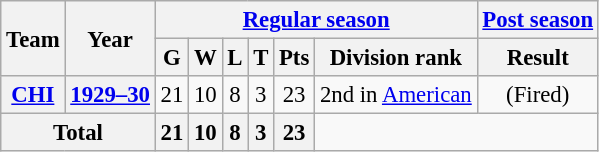<table class="wikitable" style="font-size: 95%; text-align:center;">
<tr>
<th rowspan="2">Team</th>
<th rowspan="2">Year</th>
<th colspan="6"><a href='#'>Regular season</a></th>
<th colspan="1"><a href='#'>Post season</a></th>
</tr>
<tr>
<th>G</th>
<th>W</th>
<th>L</th>
<th>T</th>
<th>Pts</th>
<th>Division rank</th>
<th>Result</th>
</tr>
<tr>
<th><a href='#'>CHI</a></th>
<th><a href='#'>1929–30</a></th>
<td>21</td>
<td>10</td>
<td>8</td>
<td>3</td>
<td>23</td>
<td>2nd in <a href='#'>American</a></td>
<td>(Fired)</td>
</tr>
<tr>
<th colspan="2">Total</th>
<th>21</th>
<th>10</th>
<th>8</th>
<th>3</th>
<th>23</th>
</tr>
</table>
